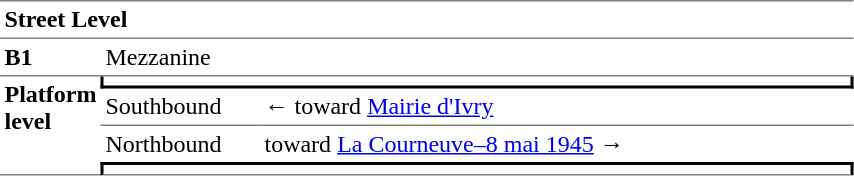<table cellspacing="0" cellpadding="3" border="0">
<tr>
<td colspan="3" data-darkreader-inline-border-bottom="" data-darkreader-inline-border-top="" style="border-bottom:solid 1px gray;border-top:solid 1px gray;" width="50" valign="top"><strong>Street Level</strong></td>
</tr>
<tr>
<td data-darkreader-inline-border-bottom="" style="border-bottom:solid 1px gray;" width="50" valign="top"><strong>B1</strong></td>
<td colspan="2" data-darkreader-inline-border-bottom="" style="border-bottom:solid 1px gray;" width="100" valign="top">Mezzanine</td>
</tr>
<tr>
<td rowspan="4" data-darkreader-inline-border-bottom="" style="border-bottom:solid 1px gray;" width="50" valign="top"><strong>Platform level</strong></td>
<td colspan="2" data-darkreader-inline-border-bottom="" data-darkreader-inline-border-left="" data-darkreader-inline-border-right="" style="border-right:solid 2px black;border-left:solid 2px black;border-bottom:solid 2px black;text-align:center;"></td>
</tr>
<tr>
<td data-darkreader-inline-border-bottom="" style="border-bottom:solid 1px gray;" width="100">Southbound</td>
<td data-darkreader-inline-border-bottom="" style="border-bottom:solid 1px gray;" width="390">←   toward <a href='#'>Mairie d'Ivry</a> </td>
</tr>
<tr>
<td>Northbound</td>
<td>   toward <a href='#'>La Courneuve–8 mai 1945</a>  →</td>
</tr>
<tr>
<td colspan="2" data-darkreader-inline-border-bottom="" data-darkreader-inline-border-left="" data-darkreader-inline-border-right="" data-darkreader-inline-border-top="" style="border-top:solid 2px black;border-right:solid 2px black;border-left:solid 2px black;border-bottom:solid 1px gray;text-align:center;"></td>
</tr>
</table>
